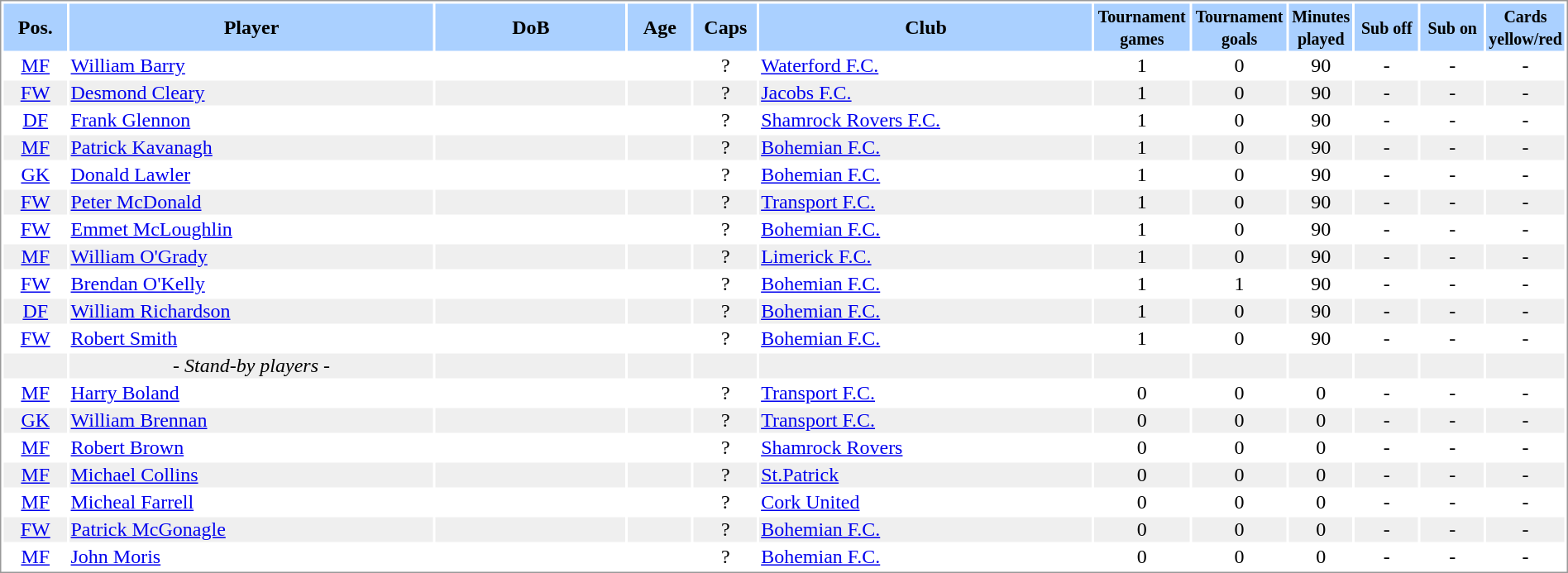<table border="0" width="100%" style="border: 1px solid #999; background-color:#FFFFFF; text-align:center">
<tr align="center" bgcolor="#AAD0FF">
<th width=4%>Pos.</th>
<th width=23%>Player</th>
<th width=12%>DoB</th>
<th width=4%>Age</th>
<th width=4%>Caps</th>
<th width=21%>Club</th>
<th width=6%><small>Tournament<br>games</small></th>
<th width=6%><small>Tournament<br>goals</small></th>
<th width=4%><small>Minutes<br>played</small></th>
<th width=4%><small>Sub off</small></th>
<th width=4%><small>Sub on</small></th>
<th width=4%><small>Cards<br>yellow/red</small></th>
</tr>
<tr>
<td><a href='#'>MF</a></td>
<td align="left"><a href='#'>William Barry</a></td>
<td></td>
<td></td>
<td>?</td>
<td align="left"> <a href='#'>Waterford F.C.</a></td>
<td>1</td>
<td>0</td>
<td>90</td>
<td>-</td>
<td>-</td>
<td>-</td>
</tr>
<tr bgcolor="#EFEFEF">
<td><a href='#'>FW</a></td>
<td align="left"><a href='#'>Desmond Cleary</a></td>
<td></td>
<td></td>
<td>?</td>
<td align="left"> <a href='#'>Jacobs F.C.</a></td>
<td>1</td>
<td>0</td>
<td>90</td>
<td>-</td>
<td>-</td>
<td>-</td>
</tr>
<tr>
<td><a href='#'>DF</a></td>
<td align="left"><a href='#'>Frank Glennon</a></td>
<td></td>
<td></td>
<td>?</td>
<td align="left"> <a href='#'>Shamrock Rovers F.C.</a></td>
<td>1</td>
<td>0</td>
<td>90</td>
<td>-</td>
<td>-</td>
<td>-</td>
</tr>
<tr bgcolor="#EFEFEF">
<td><a href='#'>MF</a></td>
<td align="left"><a href='#'>Patrick Kavanagh</a></td>
<td></td>
<td></td>
<td>?</td>
<td align="left"> <a href='#'>Bohemian F.C.</a></td>
<td>1</td>
<td>0</td>
<td>90</td>
<td>-</td>
<td>-</td>
<td>-</td>
</tr>
<tr>
<td><a href='#'>GK</a></td>
<td align="left"><a href='#'>Donald Lawler</a></td>
<td></td>
<td></td>
<td>?</td>
<td align="left"> <a href='#'>Bohemian F.C.</a></td>
<td>1</td>
<td>0</td>
<td>90</td>
<td>-</td>
<td>-</td>
<td>-</td>
</tr>
<tr bgcolor="#EFEFEF">
<td><a href='#'>FW</a></td>
<td align="left"><a href='#'>Peter McDonald</a></td>
<td></td>
<td></td>
<td>?</td>
<td align="left"> <a href='#'>Transport F.C.</a></td>
<td>1</td>
<td>0</td>
<td>90</td>
<td>-</td>
<td>-</td>
<td>-</td>
</tr>
<tr>
<td><a href='#'>FW</a></td>
<td align="left"><a href='#'>Emmet McLoughlin</a></td>
<td></td>
<td></td>
<td>?</td>
<td align="left"> <a href='#'>Bohemian F.C.</a></td>
<td>1</td>
<td>0</td>
<td>90</td>
<td>-</td>
<td>-</td>
<td>-</td>
</tr>
<tr bgcolor="#EFEFEF">
<td><a href='#'>MF</a></td>
<td align="left"><a href='#'>William O'Grady</a></td>
<td></td>
<td></td>
<td>?</td>
<td align="left"> <a href='#'>Limerick F.C.</a></td>
<td>1</td>
<td>0</td>
<td>90</td>
<td>-</td>
<td>-</td>
<td>-</td>
</tr>
<tr>
<td><a href='#'>FW</a></td>
<td align="left"><a href='#'>Brendan O'Kelly</a></td>
<td></td>
<td></td>
<td>?</td>
<td align="left"> <a href='#'>Bohemian F.C.</a></td>
<td>1</td>
<td>1</td>
<td>90</td>
<td>-</td>
<td>-</td>
<td>-</td>
</tr>
<tr bgcolor="#EFEFEF">
<td><a href='#'>DF</a></td>
<td align="left"><a href='#'>William Richardson</a></td>
<td></td>
<td></td>
<td>?</td>
<td align="left"> <a href='#'>Bohemian F.C.</a></td>
<td>1</td>
<td>0</td>
<td>90</td>
<td>-</td>
<td>-</td>
<td>-</td>
</tr>
<tr>
<td><a href='#'>FW</a></td>
<td align="left"><a href='#'>Robert Smith</a></td>
<td></td>
<td></td>
<td>?</td>
<td align="left"> <a href='#'>Bohemian F.C.</a></td>
<td>1</td>
<td>0</td>
<td>90</td>
<td>-</td>
<td>-</td>
<td>-</td>
</tr>
<tr bgcolor="#EFEFEF">
<td></td>
<td>- <em>Stand-by players</em> -</td>
<td></td>
<td></td>
<td></td>
<td></td>
<td></td>
<td></td>
<td></td>
<td></td>
<td></td>
<td></td>
</tr>
<tr>
<td><a href='#'>MF</a></td>
<td align="left"><a href='#'>Harry Boland</a></td>
<td></td>
<td></td>
<td>?</td>
<td align="left"> <a href='#'>Transport F.C.</a></td>
<td>0</td>
<td>0</td>
<td>0</td>
<td>-</td>
<td>-</td>
<td>-</td>
</tr>
<tr bgcolor="#EFEFEF">
<td><a href='#'>GK</a></td>
<td align="left"><a href='#'>William Brennan</a></td>
<td></td>
<td></td>
<td>?</td>
<td align="left"> <a href='#'>Transport F.C.</a></td>
<td>0</td>
<td>0</td>
<td>0</td>
<td>-</td>
<td>-</td>
<td>-</td>
</tr>
<tr>
<td><a href='#'>MF</a></td>
<td align="left"><a href='#'>Robert Brown</a></td>
<td></td>
<td></td>
<td>?</td>
<td align="left"> <a href='#'>Shamrock Rovers</a></td>
<td>0</td>
<td>0</td>
<td>0</td>
<td>-</td>
<td>-</td>
<td>-</td>
</tr>
<tr bgcolor="#EFEFEF">
<td><a href='#'>MF</a></td>
<td align="left"><a href='#'>Michael Collins</a></td>
<td></td>
<td></td>
<td>?</td>
<td align="left"> <a href='#'>St.Patrick</a></td>
<td>0</td>
<td>0</td>
<td>0</td>
<td>-</td>
<td>-</td>
<td>-</td>
</tr>
<tr>
<td><a href='#'>MF</a></td>
<td align="left"><a href='#'>Micheal Farrell</a></td>
<td></td>
<td></td>
<td>?</td>
<td align="left"> <a href='#'>Cork United</a></td>
<td>0</td>
<td>0</td>
<td>0</td>
<td>-</td>
<td>-</td>
<td>-</td>
</tr>
<tr bgcolor="#EFEFEF">
<td><a href='#'>FW</a></td>
<td align="left"><a href='#'>Patrick McGonagle</a></td>
<td></td>
<td></td>
<td>?</td>
<td align="left"> <a href='#'>Bohemian F.C.</a></td>
<td>0</td>
<td>0</td>
<td>0</td>
<td>-</td>
<td>-</td>
<td>-</td>
</tr>
<tr>
<td><a href='#'>MF</a></td>
<td align="left"><a href='#'>John Moris</a></td>
<td></td>
<td></td>
<td>?</td>
<td align="left"> <a href='#'>Bohemian F.C.</a></td>
<td>0</td>
<td>0</td>
<td>0</td>
<td>-</td>
<td>-</td>
<td>-</td>
</tr>
</table>
